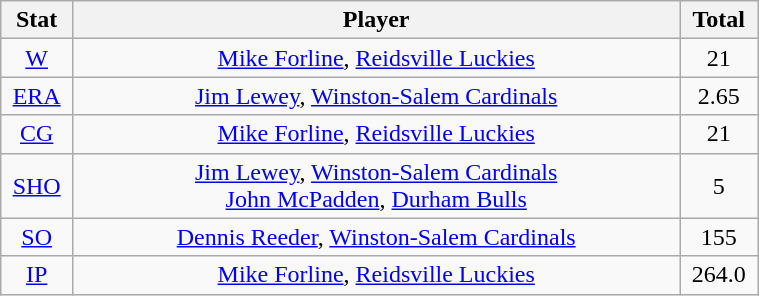<table class="wikitable" width="40%" style="text-align:center;">
<tr>
<th width="5%">Stat</th>
<th width="60%">Player</th>
<th width="5%">Total</th>
</tr>
<tr>
<td><a href='#'>W</a></td>
<td><a href='#'>Mike Forline</a>, <a href='#'>Reidsville Luckies</a></td>
<td>21</td>
</tr>
<tr>
<td><a href='#'>ERA</a></td>
<td><a href='#'>Jim Lewey</a>, <a href='#'>Winston-Salem Cardinals</a></td>
<td>2.65</td>
</tr>
<tr>
<td><a href='#'>CG</a></td>
<td><a href='#'>Mike Forline</a>, <a href='#'>Reidsville Luckies</a></td>
<td>21</td>
</tr>
<tr>
<td><a href='#'>SHO</a></td>
<td><a href='#'>Jim Lewey</a>, <a href='#'>Winston-Salem Cardinals</a> <br> <a href='#'>John McPadden</a>, <a href='#'>Durham Bulls</a></td>
<td>5</td>
</tr>
<tr>
<td><a href='#'>SO</a></td>
<td><a href='#'>Dennis Reeder</a>, <a href='#'>Winston-Salem Cardinals</a></td>
<td>155</td>
</tr>
<tr>
<td><a href='#'>IP</a></td>
<td><a href='#'>Mike Forline</a>, <a href='#'>Reidsville Luckies</a></td>
<td>264.0</td>
</tr>
</table>
